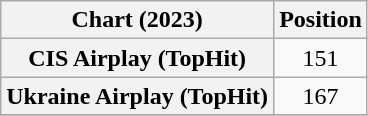<table class="wikitable sortable plainrowheaders" style="text-align:center;">
<tr>
<th scope="col">Chart (2023)</th>
<th scope="col">Position</th>
</tr>
<tr>
<th scope="row">CIS Airplay (TopHit)</th>
<td>151</td>
</tr>
<tr>
<th scope="row">Ukraine Airplay (TopHit)</th>
<td>167</td>
</tr>
<tr>
</tr>
</table>
